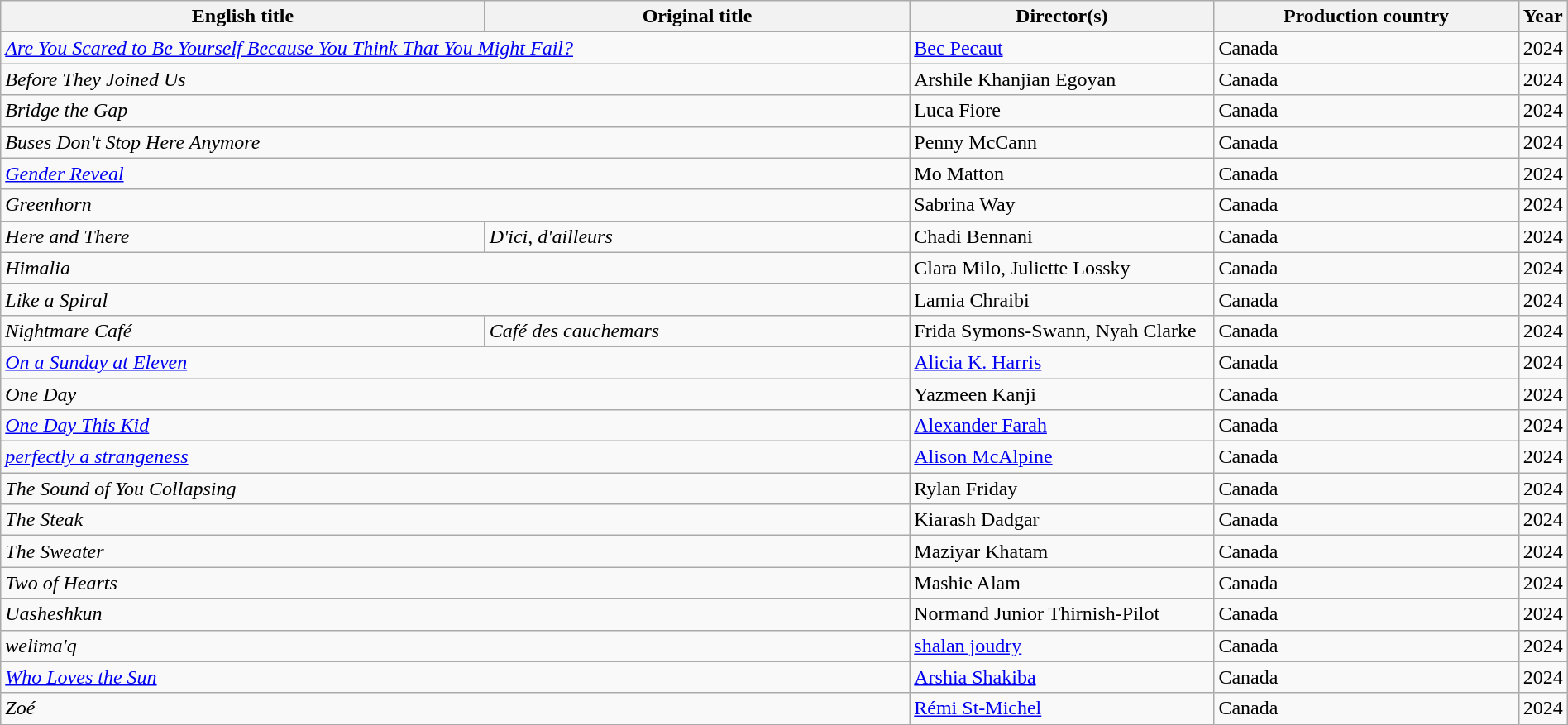<table class="wikitable" width=100%>
<tr>
<th scope="col" width="32%">English title</th>
<th scope="col" width="28%">Original title</th>
<th scope="col" width="20%">Director(s)</th>
<th scope="col" width="20%">Production country</th>
<th scope="col" width="20%">Year</th>
</tr>
<tr>
<td colspan=2><em><a href='#'>Are You Scared to Be Yourself Because You Think That You Might Fail?</a></em></td>
<td><a href='#'>Bec Pecaut</a></td>
<td>Canada</td>
<td>2024</td>
</tr>
<tr>
<td colspan=2><em>Before They Joined Us</em></td>
<td>Arshile Khanjian Egoyan</td>
<td>Canada</td>
<td>2024</td>
</tr>
<tr>
<td colspan=2><em>Bridge the Gap</em></td>
<td>Luca Fiore</td>
<td>Canada</td>
<td>2024</td>
</tr>
<tr>
<td colspan=2><em>Buses Don't Stop Here Anymore</em></td>
<td>Penny McCann</td>
<td>Canada</td>
<td>2024</td>
</tr>
<tr>
<td colspan=2><em><a href='#'>Gender Reveal</a></em></td>
<td>Mo Matton</td>
<td>Canada</td>
<td>2024</td>
</tr>
<tr>
<td colspan=2><em>Greenhorn</em></td>
<td>Sabrina Way</td>
<td>Canada</td>
<td>2024</td>
</tr>
<tr>
<td><em>Here and There</em></td>
<td><em>D'ici, d'ailleurs</em></td>
<td>Chadi Bennani</td>
<td>Canada</td>
<td>2024</td>
</tr>
<tr>
<td colspan=2><em>Himalia</em></td>
<td>Clara Milo, Juliette Lossky</td>
<td>Canada</td>
<td>2024</td>
</tr>
<tr>
<td colspan=2><em>Like a Spiral</em></td>
<td>Lamia Chraibi</td>
<td>Canada</td>
<td>2024</td>
</tr>
<tr>
<td><em>Nightmare Café</em></td>
<td><em>Café des cauchemars</em></td>
<td>Frida Symons-Swann, Nyah Clarke</td>
<td>Canada</td>
<td>2024</td>
</tr>
<tr>
<td colspan=2><em><a href='#'>On a Sunday at Eleven</a></em></td>
<td><a href='#'>Alicia K. Harris</a></td>
<td>Canada</td>
<td>2024</td>
</tr>
<tr>
<td colspan=2><em>One Day</em></td>
<td>Yazmeen Kanji</td>
<td>Canada</td>
<td>2024</td>
</tr>
<tr>
<td colspan=2><em><a href='#'>One Day This Kid</a></em></td>
<td><a href='#'>Alexander Farah</a></td>
<td>Canada</td>
<td>2024</td>
</tr>
<tr>
<td colspan=2><em><a href='#'>perfectly a strangeness</a></em></td>
<td><a href='#'>Alison McAlpine</a></td>
<td>Canada</td>
<td>2024</td>
</tr>
<tr>
<td colspan=2><em>The Sound of You Collapsing</em></td>
<td>Rylan Friday</td>
<td>Canada</td>
<td>2024</td>
</tr>
<tr>
<td colspan=2><em>The Steak</em></td>
<td>Kiarash Dadgar</td>
<td>Canada</td>
<td>2024</td>
</tr>
<tr>
<td colspan=2><em>The Sweater</em></td>
<td>Maziyar Khatam</td>
<td>Canada</td>
<td>2024</td>
</tr>
<tr>
<td colspan=2><em>Two of Hearts</em></td>
<td>Mashie Alam</td>
<td>Canada</td>
<td>2024</td>
</tr>
<tr>
<td colspan=2><em>Uasheshkun</em></td>
<td>Normand Junior Thirnish-Pilot</td>
<td>Canada</td>
<td>2024</td>
</tr>
<tr>
<td colspan=2><em>welima'q</em></td>
<td><a href='#'>shalan joudry</a></td>
<td>Canada</td>
<td>2024</td>
</tr>
<tr>
<td colspan=2><em><a href='#'>Who Loves the Sun</a></em></td>
<td><a href='#'>Arshia Shakiba</a></td>
<td>Canada</td>
<td>2024</td>
</tr>
<tr>
<td colspan=2><em>Zoé</em></td>
<td><a href='#'>Rémi St-Michel</a></td>
<td>Canada</td>
<td>2024</td>
</tr>
</table>
